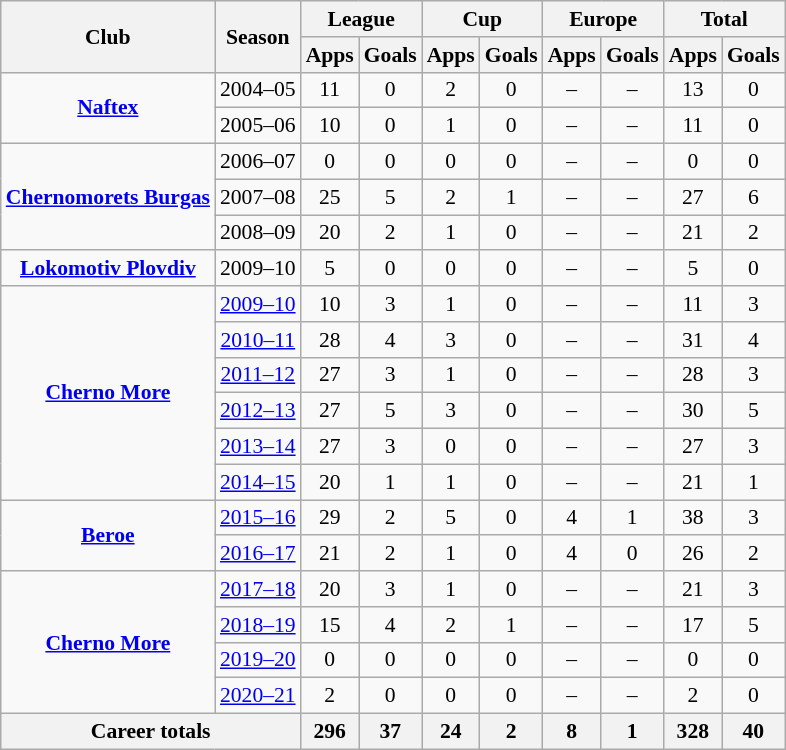<table class="wikitable" style="font-size:90%; text-align: center;">
<tr>
<th rowspan="2">Club</th>
<th rowspan="2">Season</th>
<th colspan="2">League</th>
<th colspan="2">Cup</th>
<th colspan="2">Europe</th>
<th colspan="2">Total</th>
</tr>
<tr>
<th>Apps</th>
<th>Goals</th>
<th>Apps</th>
<th>Goals</th>
<th>Apps</th>
<th>Goals</th>
<th>Apps</th>
<th>Goals</th>
</tr>
<tr>
<td rowspan="2" valign="center"><strong><a href='#'>Naftex</a></strong></td>
<td>2004–05</td>
<td>11</td>
<td>0</td>
<td>2</td>
<td>0</td>
<td>–</td>
<td>–</td>
<td>13</td>
<td>0</td>
</tr>
<tr>
<td>2005–06</td>
<td>10</td>
<td>0</td>
<td>1</td>
<td>0</td>
<td>–</td>
<td>–</td>
<td>11</td>
<td>0</td>
</tr>
<tr>
<td rowspan="3" valign="center"><strong><a href='#'>Chernomorets Burgas</a></strong></td>
<td>2006–07</td>
<td>0</td>
<td>0</td>
<td>0</td>
<td>0</td>
<td>–</td>
<td>–</td>
<td>0</td>
<td>0</td>
</tr>
<tr>
<td>2007–08</td>
<td>25</td>
<td>5</td>
<td>2</td>
<td>1</td>
<td>–</td>
<td>–</td>
<td>27</td>
<td>6</td>
</tr>
<tr>
<td>2008–09</td>
<td>20</td>
<td>2</td>
<td>1</td>
<td>0</td>
<td>–</td>
<td>–</td>
<td>21</td>
<td>2</td>
</tr>
<tr>
<td rowspan="1" valign="center"><strong><a href='#'>Lokomotiv Plovdiv</a></strong></td>
<td>2009–10</td>
<td>5</td>
<td>0</td>
<td>0</td>
<td>0</td>
<td>–</td>
<td>–</td>
<td>5</td>
<td>0</td>
</tr>
<tr>
<td rowspan="6" valign="center"><strong><a href='#'>Cherno More</a></strong></td>
<td><a href='#'>2009–10</a></td>
<td>10</td>
<td>3</td>
<td>1</td>
<td>0</td>
<td>–</td>
<td>–</td>
<td>11</td>
<td>3</td>
</tr>
<tr>
<td><a href='#'>2010–11</a></td>
<td>28</td>
<td>4</td>
<td>3</td>
<td>0</td>
<td>–</td>
<td>–</td>
<td>31</td>
<td>4</td>
</tr>
<tr>
<td><a href='#'>2011–12</a></td>
<td>27</td>
<td>3</td>
<td>1</td>
<td>0</td>
<td>–</td>
<td>–</td>
<td>28</td>
<td>3</td>
</tr>
<tr>
<td><a href='#'>2012–13</a></td>
<td>27</td>
<td>5</td>
<td>3</td>
<td>0</td>
<td>–</td>
<td>–</td>
<td>30</td>
<td>5</td>
</tr>
<tr>
<td><a href='#'>2013–14</a></td>
<td>27</td>
<td>3</td>
<td>0</td>
<td>0</td>
<td>–</td>
<td>–</td>
<td>27</td>
<td>3</td>
</tr>
<tr>
<td><a href='#'>2014–15</a></td>
<td>20</td>
<td>1</td>
<td>1</td>
<td>0</td>
<td>–</td>
<td>–</td>
<td>21</td>
<td>1</td>
</tr>
<tr>
<td rowspan="2" valign="center"><strong><a href='#'>Beroe</a></strong></td>
<td><a href='#'>2015–16</a></td>
<td>29</td>
<td>2</td>
<td>5</td>
<td>0</td>
<td>4</td>
<td>1</td>
<td>38</td>
<td>3</td>
</tr>
<tr>
<td><a href='#'>2016–17</a></td>
<td>21</td>
<td>2</td>
<td>1</td>
<td>0</td>
<td>4</td>
<td>0</td>
<td>26</td>
<td>2</td>
</tr>
<tr>
<td rowspan="4" valign="center"><strong><a href='#'>Cherno More</a></strong></td>
<td><a href='#'>2017–18</a></td>
<td>20</td>
<td>3</td>
<td>1</td>
<td>0</td>
<td>–</td>
<td>–</td>
<td>21</td>
<td>3</td>
</tr>
<tr>
<td><a href='#'>2018–19</a></td>
<td>15</td>
<td>4</td>
<td>2</td>
<td>1</td>
<td>–</td>
<td>–</td>
<td>17</td>
<td>5</td>
</tr>
<tr>
<td><a href='#'>2019–20</a></td>
<td>0</td>
<td>0</td>
<td>0</td>
<td>0</td>
<td>–</td>
<td>–</td>
<td>0</td>
<td>0</td>
</tr>
<tr>
<td><a href='#'>2020–21</a></td>
<td>2</td>
<td>0</td>
<td>0</td>
<td>0</td>
<td>–</td>
<td>–</td>
<td>2</td>
<td>0</td>
</tr>
<tr>
<th colspan="2">Career totals</th>
<th>296</th>
<th>37</th>
<th>24</th>
<th>2</th>
<th>8</th>
<th>1</th>
<th>328</th>
<th>40</th>
</tr>
</table>
